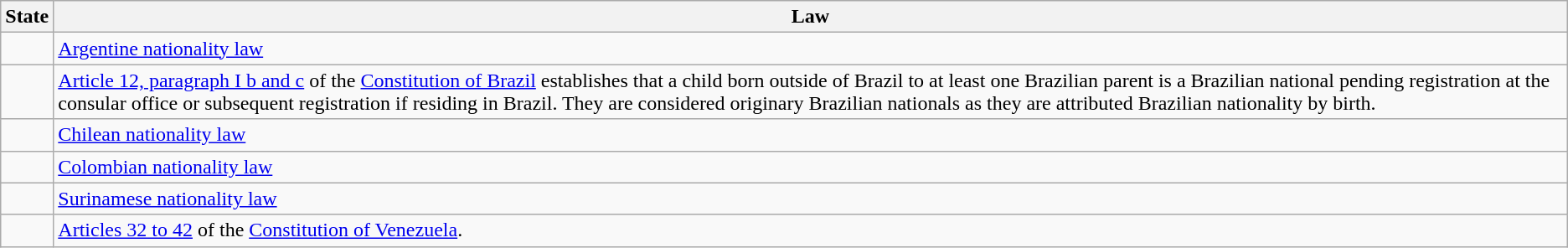<table class="wikitable">
<tr>
<th>State</th>
<th>Law</th>
</tr>
<tr>
<td></td>
<td><a href='#'>Argentine nationality law</a></td>
</tr>
<tr>
<td></td>
<td><a href='#'>Article 12, paragraph I b and c</a> of the <a href='#'>Constitution of Brazil</a> establishes that a child born outside of Brazil to at least one Brazilian parent is a Brazilian national pending registration at the consular office or subsequent registration if residing in Brazil. They are considered originary Brazilian nationals as they are attributed Brazilian nationality by birth.</td>
</tr>
<tr>
<td></td>
<td><a href='#'>Chilean nationality law</a></td>
</tr>
<tr>
<td></td>
<td><a href='#'>Colombian nationality law</a></td>
</tr>
<tr>
<td></td>
<td><a href='#'>Surinamese nationality law</a></td>
</tr>
<tr>
<td></td>
<td><a href='#'>Articles 32 to 42</a> of the <a href='#'>Constitution of Venezuela</a>.</td>
</tr>
</table>
